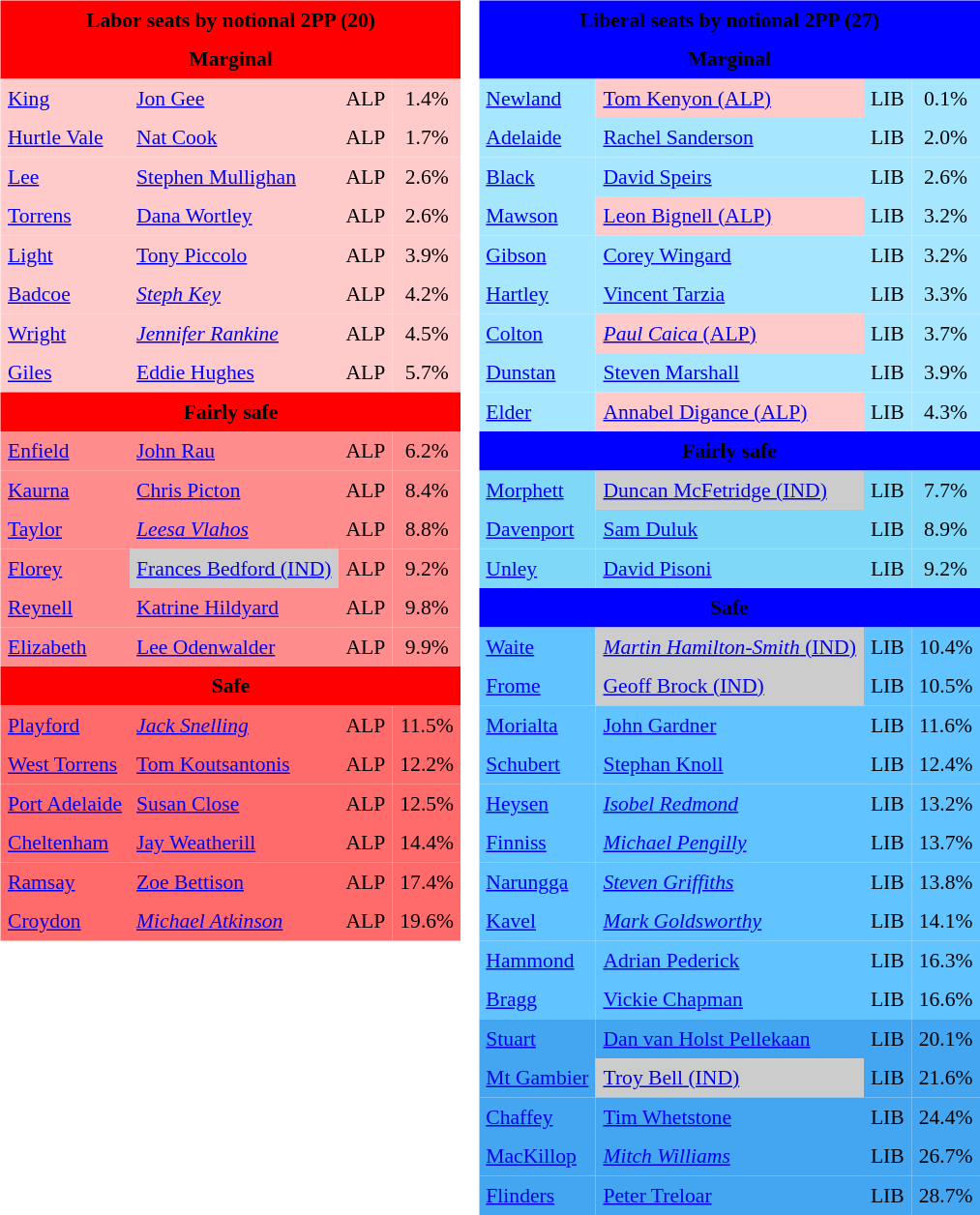<table border="0" cellpadding="0" cellspacing="5" style="vertical-align:top">
<tr>
<td valign="top"><br><table class="toccolours" cellpadding="5" cellspacing="0" style="margin-right:.5em; margin-top:.4em; font-size:90%">
<tr>
<td colspan="4"  style="text-align:center; background:red;"><span><strong>Labor seats by notional 2PP (20)</strong></span></td>
</tr>
<tr>
<td colspan="4"  style="text-align:center; background:red;"><span><strong>Marginal</strong></span></td>
</tr>
<tr>
<td style="text-align:left; background:#ffcaca;"><a href='#'>King</a></td>
<td style="text-align:left; background:#ffcaca;"><a href='#'>Jon Gee</a></td>
<td style="text-align:left; background:#ffcaca;">ALP</td>
<td style="text-align:center; background:#ffcaca;">1.4%</td>
</tr>
<tr>
<td style="text-align:left; background:#ffcaca;"><a href='#'>Hurtle Vale</a></td>
<td style="text-align:left; background:#ffcaca;"><a href='#'>Nat Cook</a></td>
<td style="text-align:left; background:#ffcaca;">ALP</td>
<td style="text-align:center; background:#ffcaca;">1.7%</td>
</tr>
<tr>
<td style="text-align:left; background:#ffcaca;"><a href='#'>Lee</a></td>
<td style="text-align:left; background:#ffcaca;"><a href='#'>Stephen Mullighan</a></td>
<td style="text-align:left; background:#ffcaca;">ALP</td>
<td style="text-align:center; background:#ffcaca;">2.6%</td>
</tr>
<tr>
<td style="text-align:left; background:#ffcaca;"><a href='#'>Torrens</a></td>
<td style="text-align:left; background:#ffcaca;"><a href='#'>Dana Wortley</a></td>
<td style="text-align:left; background:#ffcaca;">ALP</td>
<td style="text-align:center; background:#ffcaca;">2.6%</td>
</tr>
<tr>
<td style="text-align:left; background:#ffcaca;"><a href='#'>Light</a></td>
<td style="text-align:left; background:#ffcaca;"><a href='#'>Tony Piccolo</a></td>
<td style="text-align:left; background:#ffcaca;">ALP</td>
<td style="text-align:center; background:#ffcaca;">3.9%</td>
</tr>
<tr>
<td style="text-align:left; background:#ffcaca;"><a href='#'>Badcoe</a></td>
<td style="text-align:left; background:#ffcaca;"><em><a href='#'>Steph Key</a></em></td>
<td style="text-align:left; background:#ffcaca;">ALP</td>
<td style="text-align:center; background:#ffcaca;">4.2%</td>
</tr>
<tr>
<td style="text-align:left; background:#ffcaca;"><a href='#'>Wright</a></td>
<td style="text-align:left; background:#ffcaca;"><em><a href='#'>Jennifer Rankine</a></em></td>
<td style="text-align:left; background:#ffcaca;">ALP</td>
<td style="text-align:center; background:#ffcaca;">4.5%</td>
</tr>
<tr>
<td style="text-align:left; background:#ffcaca;"><a href='#'>Giles</a></td>
<td style="text-align:left; background:#ffcaca;"><a href='#'>Eddie Hughes</a></td>
<td style="text-align:left; background:#ffcaca;">ALP</td>
<td style="text-align:center; background:#ffcaca;">5.7%</td>
</tr>
<tr>
<td colspan="4"  style="text-align:center; background:red;"><span><strong>Fairly safe</strong></span></td>
</tr>
<tr>
<td style="text-align:left; background:#ff8d8d;"><a href='#'>Enfield</a></td>
<td style="text-align:left; background:#ff8d8d;"><a href='#'>John Rau</a></td>
<td style="text-align:left; background:#ff8d8d;">ALP</td>
<td style="text-align:center; background:#ff8d8d;">6.2%</td>
</tr>
<tr>
<td style="text-align:left; background:#ff8d8d;"><a href='#'>Kaurna</a></td>
<td style="text-align:left; background:#ff8d8d;"><a href='#'>Chris Picton</a></td>
<td style="text-align:left; background:#ff8d8d;">ALP</td>
<td style="text-align:center; background:#ff8d8d;">8.4%</td>
</tr>
<tr>
<td style="text-align:left; background:#ff8d8d;"><a href='#'>Taylor</a></td>
<td style="text-align:left; background:#ff8d8d;"><em><a href='#'>Leesa Vlahos</a></em></td>
<td style="text-align:left; background:#ff8d8d;">ALP</td>
<td style="text-align:center; background:#ff8d8d;">8.8%</td>
</tr>
<tr>
<td style="text-align:left; background:#ff8d8d;"><a href='#'>Florey</a></td>
<td style="text-align:left; background:#ccc;"><a href='#'>Frances Bedford (IND)</a></td>
<td style="text-align:left; background:#ff8d8d;">ALP</td>
<td style="text-align:center; background:#ff8d8d;">9.2%</td>
</tr>
<tr>
<td style="text-align:left; background:#ff8d8d;"><a href='#'>Reynell</a></td>
<td style="text-align:left; background:#ff8d8d;"><a href='#'>Katrine Hildyard</a></td>
<td style="text-align:left; background:#ff8d8d;">ALP</td>
<td style="text-align:center; background:#ff8d8d;">9.8%</td>
</tr>
<tr>
<td style="text-align:left; background:#ff8d8d;"><a href='#'>Elizabeth</a></td>
<td style="text-align:left; background:#ff8d8d;"><a href='#'>Lee Odenwalder</a></td>
<td style="text-align:left; background:#ff8d8d;">ALP</td>
<td style="text-align:center; background:#ff8d8d;">9.9%</td>
</tr>
<tr>
<td colspan="4"  style="text-align:center; background:red;"><span><strong>Safe</strong></span></td>
</tr>
<tr>
<td style="text-align:left; background:#ff6b6b;"><a href='#'>Playford</a></td>
<td style="text-align:left; background:#ff6b6b;"><em><a href='#'>Jack Snelling</a></em></td>
<td style="text-align:left; background:#ff6b6b;">ALP</td>
<td style="text-align:center; background:#ff6b6b;">11.5%</td>
</tr>
<tr>
<td style="text-align:left; background:#ff6b6b;"><a href='#'>West Torrens</a></td>
<td style="text-align:left; background:#ff6b6b;"><a href='#'>Tom Koutsantonis</a></td>
<td style="text-align:left; background:#ff6b6b;">ALP</td>
<td style="text-align:center; background:#ff6b6b;">12.2%</td>
</tr>
<tr>
<td style="text-align:left; background:#ff6b6b;"><a href='#'>Port Adelaide</a></td>
<td style="text-align:left; background:#ff6b6b;"><a href='#'>Susan Close</a></td>
<td style="text-align:left; background:#ff6b6b;">ALP</td>
<td style="text-align:center; background:#ff6b6b;">12.5%</td>
</tr>
<tr>
<td style="text-align:left; background:#ff6b6b;"><a href='#'>Cheltenham</a></td>
<td style="text-align:left; background:#ff6b6b;"><a href='#'>Jay Weatherill</a></td>
<td style="text-align:left; background:#ff6b6b;">ALP</td>
<td style="text-align:center; background:#ff6b6b;">14.4%</td>
</tr>
<tr>
<td style="text-align:left; background:#ff6b6b;"><a href='#'>Ramsay</a></td>
<td style="text-align:left; background:#ff6b6b;"><a href='#'>Zoe Bettison</a></td>
<td style="text-align:left; background:#ff6b6b;">ALP</td>
<td style="text-align:center; background:#ff6b6b;">17.4%</td>
</tr>
<tr>
<td style="text-align:left; background:#ff6b6b;"><a href='#'>Croydon</a></td>
<td style="text-align:left; background:#ff6b6b;"><em><a href='#'>Michael Atkinson</a></em></td>
<td style="text-align:left; background:#ff6b6b;">ALP</td>
<td style="text-align:center; background:#ff6b6b;">19.6%</td>
</tr>
</table>
</td>
<td valign="top"><br><table class="toccolours" cellpadding="5" cellspacing="0" style="margin-right:.5em; margin-top:.4em; font-size:90%">
<tr>
<td colspan="4"  style="text-align:center; background:blue;"><span><strong>Liberal seats by notional 2PP (27)</strong></span></td>
</tr>
<tr>
<td colspan="4"  style="text-align:center; background:blue;"><span><strong>Marginal</strong></span></td>
</tr>
<tr>
<td style="text-align:left; background:#a6e7ff;"><a href='#'>Newland</a></td>
<td style="text-align:left; background:#ffcaca;"><a href='#'>Tom Kenyon (ALP)</a></td>
<td style="text-align:left; background:#a6e7ff;">LIB</td>
<td style="text-align:center; background:#a6e7ff;">0.1%</td>
</tr>
<tr>
<td style="text-align:left; background:#a6e7ff;"><a href='#'>Adelaide</a></td>
<td style="text-align:left; background:#a6e7ff;"><a href='#'>Rachel Sanderson</a></td>
<td style="text-align:left; background:#a6e7ff;">LIB</td>
<td style="text-align:center; background:#a6e7ff;">2.0%</td>
</tr>
<tr>
<td style="text-align:left; background:#a6e7ff;"><a href='#'>Black</a></td>
<td style="text-align:left; background:#a6e7ff;"><a href='#'>David Speirs</a></td>
<td style="text-align:left; background:#a6e7ff;">LIB</td>
<td style="text-align:center; background:#a6e7ff;">2.6%</td>
</tr>
<tr>
<td style="text-align:left; background:#a6e7ff;"><a href='#'>Mawson</a></td>
<td style="text-align:left; background:#ffcaca;"><a href='#'>Leon Bignell (ALP)</a></td>
<td style="text-align:left; background:#a6e7ff;">LIB</td>
<td style="text-align:center; background:#a6e7ff;">3.2%</td>
</tr>
<tr>
<td style="text-align:left; background:#a6e7ff;"><a href='#'>Gibson</a></td>
<td style="text-align:left; background:#a6e7ff;"><a href='#'>Corey Wingard</a></td>
<td style="text-align:left; background:#a6e7ff;">LIB</td>
<td style="text-align:center; background:#a6e7ff;">3.2%</td>
</tr>
<tr>
<td style="text-align:left; background:#a6e7ff;"><a href='#'>Hartley</a></td>
<td style="text-align:left; background:#a6e7ff;"><a href='#'>Vincent Tarzia</a></td>
<td style="text-align:left; background:#a6e7ff;">LIB</td>
<td style="text-align:center; background:#a6e7ff;">3.3%</td>
</tr>
<tr>
<td style="text-align:left; background:#a6e7ff;"><a href='#'>Colton</a></td>
<td style="text-align:left; background:#ffcaca;"><a href='#'><em>Paul Caica</em> (ALP)</a></td>
<td style="text-align:left; background:#a6e7ff;">LIB</td>
<td style="text-align:center; background:#a6e7ff;">3.7%</td>
</tr>
<tr>
<td style="text-align:left; background:#a6e7ff;"><a href='#'>Dunstan</a></td>
<td style="text-align:left; background:#a6e7ff;"><a href='#'>Steven Marshall</a></td>
<td style="text-align:left; background:#a6e7ff;">LIB</td>
<td style="text-align:center; background:#a6e7ff;">3.9%</td>
</tr>
<tr>
<td style="text-align:left; background:#a6e7ff;"><a href='#'>Elder</a></td>
<td style="text-align:left; background:#ffcaca;"><a href='#'>Annabel Digance (ALP)</a></td>
<td style="text-align:left; background:#a6e7ff;">LIB</td>
<td style="text-align:center; background:#a6e7ff;">4.3%</td>
</tr>
<tr>
<td colspan="4"  style="text-align:center; background:blue;"><span><strong>Fairly safe</strong></span></td>
</tr>
<tr>
<td style="text-align:left; background:#80d8f9;"><a href='#'>Morphett</a></td>
<td style="text-align:left; background:#ccc;"><a href='#'>Duncan McFetridge (IND)</a></td>
<td style="text-align:left; background:#80d8f9;">LIB</td>
<td style="text-align:center; background:#80d8f9;">7.7%</td>
</tr>
<tr>
<td style="text-align:left; background:#80d8f9;"><a href='#'>Davenport</a></td>
<td style="text-align:left; background:#80d8f9;"><a href='#'>Sam Duluk</a></td>
<td style="text-align:left; background:#80d8f9;">LIB</td>
<td style="text-align:center; background:#80d8f9;">8.9%</td>
</tr>
<tr>
<td style="text-align:left; background:#80d8f9;"><a href='#'>Unley</a></td>
<td style="text-align:left; background:#80d8f9;"><a href='#'>David Pisoni</a></td>
<td style="text-align:left; background:#80d8f9;">LIB</td>
<td style="text-align:center; background:#80d8f9;">9.2%</td>
</tr>
<tr>
<td colspan="4"  style="text-align:center; background:blue;"><span><strong>Safe</strong></span></td>
</tr>
<tr>
<td style="text-align:left; background:#61c3ff;"><a href='#'>Waite</a></td>
<td style="text-align:left; background:#ccc;"><a href='#'><em>Martin Hamilton-Smith</em> (IND)</a></td>
<td style="text-align:left; background:#61c3ff;">LIB</td>
<td style="text-align:center; background:#61c3ff;">10.4%</td>
</tr>
<tr>
<td style="text-align:left; background:#61c3ff;"><a href='#'>Frome</a></td>
<td style="text-align:left; background:#ccc;"><a href='#'>Geoff Brock (IND)</a></td>
<td style="text-align:left; background:#61c3ff;">LIB</td>
<td style="text-align:center; background:#61c3ff;">10.5%</td>
</tr>
<tr>
<td style="text-align:left; background:#61c3ff;"><a href='#'>Morialta</a></td>
<td style="text-align:left; background:#61c3ff;"><a href='#'>John Gardner</a></td>
<td style="text-align:left; background:#61c3ff;">LIB</td>
<td style="text-align:center; background:#61c3ff;">11.6%</td>
</tr>
<tr>
<td style="text-align:left; background:#61c3ff;"><a href='#'>Schubert</a></td>
<td style="text-align:left; background:#61c3ff;"><a href='#'>Stephan Knoll</a></td>
<td style="text-align:left; background:#61c3ff;">LIB</td>
<td style="text-align:center; background:#61c3ff;">12.4%</td>
</tr>
<tr>
<td style="text-align:left; background:#61c3ff;"><a href='#'>Heysen</a></td>
<td style="text-align:left; background:#61c3ff;"><em><a href='#'>Isobel Redmond</a></em></td>
<td style="text-align:left; background:#61c3ff;">LIB</td>
<td style="text-align:center; background:#61c3ff;">13.2%</td>
</tr>
<tr>
<td style="text-align:left; background:#61c3ff;"><a href='#'>Finniss</a></td>
<td style="text-align:left; background:#61c3ff;"><em><a href='#'>Michael Pengilly</a></em></td>
<td style="text-align:left; background:#61c3ff;">LIB</td>
<td style="text-align:center; background:#61c3ff;">13.7%</td>
</tr>
<tr>
<td style="text-align:left; background:#61c3ff;"><a href='#'>Narungga</a></td>
<td style="text-align:left; background:#61c3ff;"><em><a href='#'>Steven Griffiths</a></em></td>
<td style="text-align:left; background:#61c3ff;">LIB</td>
<td style="text-align:center; background:#61c3ff;">13.8%</td>
</tr>
<tr>
<td style="text-align:left; background:#61c3ff;"><a href='#'>Kavel</a></td>
<td style="text-align:left; background:#61c3ff;"><em><a href='#'>Mark Goldsworthy</a></em></td>
<td style="text-align:left; background:#61c3ff;">LIB</td>
<td style="text-align:center; background:#61c3ff;">14.1%</td>
</tr>
<tr>
<td style="text-align:left; background:#61c3ff;"><a href='#'>Hammond</a></td>
<td style="text-align:left; background:#61c3ff;"><a href='#'>Adrian Pederick</a></td>
<td style="text-align:left; background:#61c3ff;">LIB</td>
<td style="text-align:center; background:#61c3ff;">16.3%</td>
</tr>
<tr>
<td style="text-align:left; background:#61c3ff;"><a href='#'>Bragg</a></td>
<td style="text-align:left; background:#61c3ff;"><a href='#'>Vickie Chapman</a></td>
<td style="text-align:left; background:#61c3ff;">LIB</td>
<td style="text-align:center; background:#61c3ff;">16.6%</td>
</tr>
<tr>
<td style="text-align:left; background:#44a6f1;"><a href='#'>Stuart</a></td>
<td style="text-align:left; background:#44a6f1;"><a href='#'>Dan van Holst Pellekaan</a></td>
<td style="text-align:left; background:#44a6f1;">LIB</td>
<td style="text-align:center; background:#44a6f1;">20.1%</td>
</tr>
<tr>
<td style="text-align:left; background:#44a6f1;"><a href='#'>Mt Gambier</a></td>
<td style="text-align:left; background:#ccc;"><a href='#'>Troy Bell (IND)</a></td>
<td style="text-align:left; background:#44a6f1;">LIB</td>
<td style="text-align:center; background:#44a6f1;">21.6%</td>
</tr>
<tr>
<td style="text-align:left; background:#44a6f1;"><a href='#'>Chaffey</a></td>
<td style="text-align:left; background:#44a6f1;"><a href='#'>Tim Whetstone</a></td>
<td style="text-align:left; background:#44a6f1;">LIB</td>
<td style="text-align:center; background:#44a6f1;">24.4%</td>
</tr>
<tr>
<td style="text-align:left; background:#44a6f1;"><a href='#'>MacKillop</a></td>
<td style="text-align:left; background:#44a6f1;"><em><a href='#'>Mitch Williams</a></em></td>
<td style="text-align:left; background:#44a6f1;">LIB</td>
<td style="text-align:center; background:#44a6f1;">26.7%</td>
</tr>
<tr>
<td style="text-align:left; background:#44a6f1;"><a href='#'>Flinders</a></td>
<td style="text-align:left; background:#44a6f1;"><a href='#'>Peter Treloar</a></td>
<td style="text-align:left; background:#44a6f1;">LIB</td>
<td style="text-align:center; background:#44a6f1;">28.7%</td>
</tr>
</table>
</td>
</tr>
</table>
